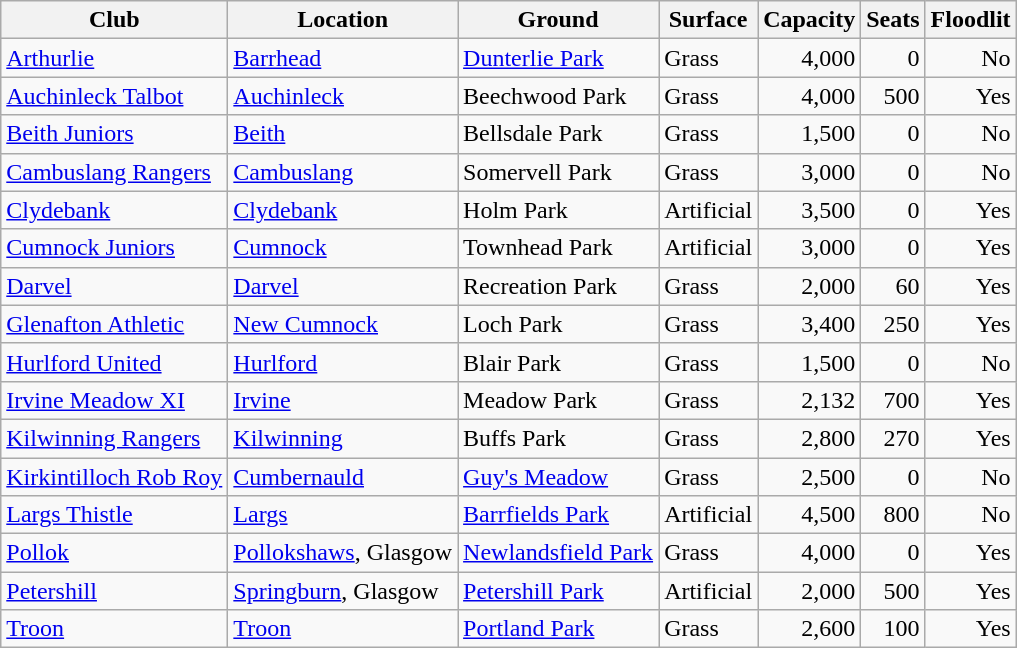<table class="wikitable sortable">
<tr>
<th>Club</th>
<th>Location</th>
<th>Ground</th>
<th>Surface</th>
<th data-sort-type="number">Capacity</th>
<th data-sort-type="number">Seats</th>
<th>Floodlit</th>
</tr>
<tr>
<td><a href='#'>Arthurlie</a></td>
<td><a href='#'>Barrhead</a></td>
<td><a href='#'>Dunterlie Park</a></td>
<td>Grass</td>
<td align=right>4,000</td>
<td align=right>0</td>
<td align=right>No</td>
</tr>
<tr>
<td><a href='#'>Auchinleck Talbot</a> </td>
<td><a href='#'>Auchinleck</a></td>
<td>Beechwood Park</td>
<td>Grass</td>
<td align=right>4,000</td>
<td align=right>500</td>
<td align=right>Yes</td>
</tr>
<tr>
<td><a href='#'>Beith Juniors</a></td>
<td><a href='#'>Beith</a></td>
<td>Bellsdale Park</td>
<td>Grass</td>
<td align=right>1,500</td>
<td align=right>0</td>
<td align=right>No</td>
</tr>
<tr>
<td><a href='#'>Cambuslang Rangers</a></td>
<td><a href='#'>Cambuslang</a></td>
<td>Somervell Park</td>
<td>Grass</td>
<td align=right>3,000</td>
<td align=right>0</td>
<td align=right>No</td>
</tr>
<tr>
<td><a href='#'>Clydebank</a> </td>
<td><a href='#'>Clydebank</a></td>
<td>Holm Park</td>
<td>Artificial</td>
<td align=right>3,500</td>
<td align=right>0</td>
<td align=right>Yes</td>
</tr>
<tr>
<td><a href='#'>Cumnock Juniors</a> </td>
<td><a href='#'>Cumnock</a></td>
<td>Townhead Park</td>
<td>Artificial</td>
<td align=right>3,000</td>
<td align=right>0</td>
<td align=right>Yes</td>
</tr>
<tr>
<td><a href='#'>Darvel</a> </td>
<td><a href='#'>Darvel</a></td>
<td>Recreation Park</td>
<td>Grass</td>
<td align=right>2,000</td>
<td align=right>60</td>
<td align=right>Yes</td>
</tr>
<tr>
<td><a href='#'>Glenafton Athletic</a></td>
<td><a href='#'>New Cumnock</a></td>
<td>Loch Park</td>
<td>Grass</td>
<td align=right>3,400</td>
<td align=right>250</td>
<td align=right>Yes</td>
</tr>
<tr>
<td><a href='#'>Hurlford United</a></td>
<td><a href='#'>Hurlford</a></td>
<td>Blair Park</td>
<td>Grass</td>
<td align=right>1,500</td>
<td align=right>0</td>
<td align=right>No</td>
</tr>
<tr>
<td><a href='#'>Irvine Meadow XI</a> </td>
<td><a href='#'>Irvine</a></td>
<td>Meadow Park</td>
<td>Grass</td>
<td align=right>2,132</td>
<td align=right>700</td>
<td align=right>Yes</td>
</tr>
<tr>
<td><a href='#'>Kilwinning Rangers</a> </td>
<td><a href='#'>Kilwinning</a></td>
<td>Buffs Park</td>
<td>Grass</td>
<td align=right>2,800</td>
<td align=right>270</td>
<td align=right>Yes</td>
</tr>
<tr>
<td><a href='#'>Kirkintilloch Rob Roy</a></td>
<td><a href='#'>Cumbernauld</a></td>
<td><a href='#'>Guy's Meadow</a></td>
<td>Grass</td>
<td align=right>2,500</td>
<td align=right>0</td>
<td align=right>No</td>
</tr>
<tr>
<td><a href='#'>Largs Thistle</a></td>
<td><a href='#'>Largs</a></td>
<td><a href='#'>Barrfields Park</a></td>
<td>Artificial</td>
<td align=right>4,500</td>
<td align=right>800</td>
<td align=right>No</td>
</tr>
<tr>
<td><a href='#'>Pollok</a> </td>
<td><a href='#'>Pollokshaws</a>, Glasgow</td>
<td><a href='#'>Newlandsfield Park</a></td>
<td>Grass</td>
<td align=right>4,000</td>
<td align=right>0</td>
<td align=right>Yes</td>
</tr>
<tr>
<td><a href='#'>Petershill</a></td>
<td><a href='#'>Springburn</a>, Glasgow</td>
<td><a href='#'>Petershill Park</a></td>
<td>Artificial</td>
<td align=right>2,000</td>
<td align=right>500</td>
<td align=right>Yes</td>
</tr>
<tr>
<td><a href='#'>Troon</a></td>
<td><a href='#'>Troon</a></td>
<td><a href='#'>Portland Park</a></td>
<td>Grass</td>
<td align=right>2,600</td>
<td align=right>100</td>
<td align=right>Yes</td>
</tr>
</table>
